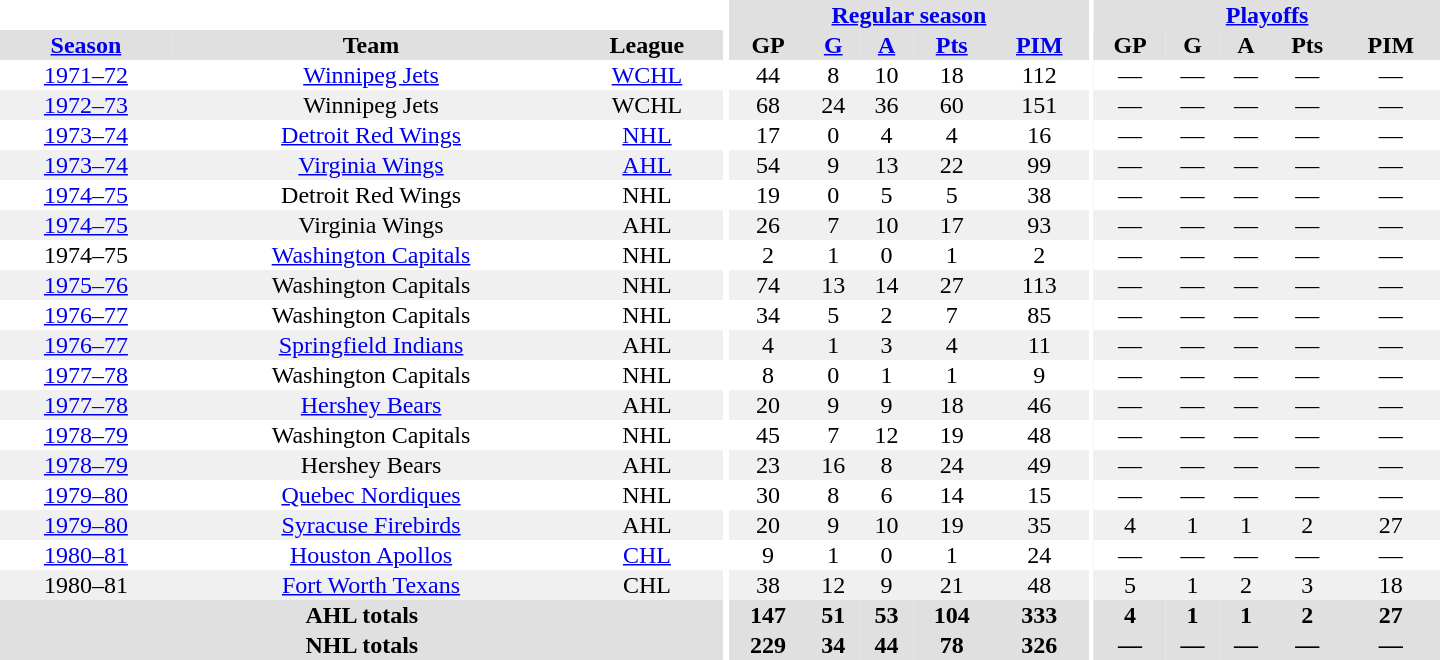<table border="0" cellpadding="1" cellspacing="0" style="text-align:center; width:60em">
<tr bgcolor="#e0e0e0">
<th colspan="3" bgcolor="#ffffff"></th>
<th rowspan="100" bgcolor="#ffffff"></th>
<th colspan="5"><a href='#'>Regular season</a></th>
<th rowspan="100" bgcolor="#ffffff"></th>
<th colspan="5"><a href='#'>Playoffs</a></th>
</tr>
<tr bgcolor="#e0e0e0">
<th><a href='#'>Season</a></th>
<th>Team</th>
<th>League</th>
<th>GP</th>
<th><a href='#'>G</a></th>
<th><a href='#'>A</a></th>
<th><a href='#'>Pts</a></th>
<th><a href='#'>PIM</a></th>
<th>GP</th>
<th>G</th>
<th>A</th>
<th>Pts</th>
<th>PIM</th>
</tr>
<tr>
<td><a href='#'>1971–72</a></td>
<td><a href='#'>Winnipeg Jets</a></td>
<td><a href='#'>WCHL</a></td>
<td>44</td>
<td>8</td>
<td>10</td>
<td>18</td>
<td>112</td>
<td>—</td>
<td>—</td>
<td>—</td>
<td>—</td>
<td>—</td>
</tr>
<tr bgcolor="#f0f0f0">
<td><a href='#'>1972–73</a></td>
<td>Winnipeg Jets</td>
<td>WCHL</td>
<td>68</td>
<td>24</td>
<td>36</td>
<td>60</td>
<td>151</td>
<td>—</td>
<td>—</td>
<td>—</td>
<td>—</td>
<td>—</td>
</tr>
<tr>
<td><a href='#'>1973–74</a></td>
<td><a href='#'>Detroit Red Wings</a></td>
<td><a href='#'>NHL</a></td>
<td>17</td>
<td>0</td>
<td>4</td>
<td>4</td>
<td>16</td>
<td>—</td>
<td>—</td>
<td>—</td>
<td>—</td>
<td>—</td>
</tr>
<tr bgcolor="#f0f0f0">
<td><a href='#'>1973–74</a></td>
<td><a href='#'>Virginia Wings</a></td>
<td><a href='#'>AHL</a></td>
<td>54</td>
<td>9</td>
<td>13</td>
<td>22</td>
<td>99</td>
<td>—</td>
<td>—</td>
<td>—</td>
<td>—</td>
<td>—</td>
</tr>
<tr>
<td><a href='#'>1974–75</a></td>
<td>Detroit Red Wings</td>
<td>NHL</td>
<td>19</td>
<td>0</td>
<td>5</td>
<td>5</td>
<td>38</td>
<td>—</td>
<td>—</td>
<td>—</td>
<td>—</td>
<td>—</td>
</tr>
<tr bgcolor="#f0f0f0">
<td><a href='#'>1974–75</a></td>
<td>Virginia Wings</td>
<td>AHL</td>
<td>26</td>
<td>7</td>
<td>10</td>
<td>17</td>
<td>93</td>
<td>—</td>
<td>—</td>
<td>—</td>
<td>—</td>
<td>—</td>
</tr>
<tr>
<td>1974–75</td>
<td><a href='#'>Washington Capitals</a></td>
<td>NHL</td>
<td>2</td>
<td>1</td>
<td>0</td>
<td>1</td>
<td>2</td>
<td>—</td>
<td>—</td>
<td>—</td>
<td>—</td>
<td>—</td>
</tr>
<tr bgcolor="#f0f0f0">
<td><a href='#'>1975–76</a></td>
<td>Washington Capitals</td>
<td>NHL</td>
<td>74</td>
<td>13</td>
<td>14</td>
<td>27</td>
<td>113</td>
<td>—</td>
<td>—</td>
<td>—</td>
<td>—</td>
<td>—</td>
</tr>
<tr>
<td><a href='#'>1976–77</a></td>
<td>Washington Capitals</td>
<td>NHL</td>
<td>34</td>
<td>5</td>
<td>2</td>
<td>7</td>
<td>85</td>
<td>—</td>
<td>—</td>
<td>—</td>
<td>—</td>
<td>—</td>
</tr>
<tr bgcolor="#f0f0f0">
<td><a href='#'>1976–77</a></td>
<td><a href='#'>Springfield Indians</a></td>
<td>AHL</td>
<td>4</td>
<td>1</td>
<td>3</td>
<td>4</td>
<td>11</td>
<td>—</td>
<td>—</td>
<td>—</td>
<td>—</td>
<td>—</td>
</tr>
<tr>
<td><a href='#'>1977–78</a></td>
<td>Washington Capitals</td>
<td>NHL</td>
<td>8</td>
<td>0</td>
<td>1</td>
<td>1</td>
<td>9</td>
<td>—</td>
<td>—</td>
<td>—</td>
<td>—</td>
<td>—</td>
</tr>
<tr bgcolor="#f0f0f0">
<td><a href='#'>1977–78</a></td>
<td><a href='#'>Hershey Bears</a></td>
<td>AHL</td>
<td>20</td>
<td>9</td>
<td>9</td>
<td>18</td>
<td>46</td>
<td>—</td>
<td>—</td>
<td>—</td>
<td>—</td>
<td>—</td>
</tr>
<tr>
<td><a href='#'>1978–79</a></td>
<td>Washington Capitals</td>
<td>NHL</td>
<td>45</td>
<td>7</td>
<td>12</td>
<td>19</td>
<td>48</td>
<td>—</td>
<td>—</td>
<td>—</td>
<td>—</td>
<td>—</td>
</tr>
<tr bgcolor="#f0f0f0">
<td><a href='#'>1978–79</a></td>
<td>Hershey Bears</td>
<td>AHL</td>
<td>23</td>
<td>16</td>
<td>8</td>
<td>24</td>
<td>49</td>
<td>—</td>
<td>—</td>
<td>—</td>
<td>—</td>
<td>—</td>
</tr>
<tr>
<td><a href='#'>1979–80</a></td>
<td><a href='#'>Quebec Nordiques</a></td>
<td>NHL</td>
<td>30</td>
<td>8</td>
<td>6</td>
<td>14</td>
<td>15</td>
<td>—</td>
<td>—</td>
<td>—</td>
<td>—</td>
<td>—</td>
</tr>
<tr bgcolor="#f0f0f0">
<td><a href='#'>1979–80</a></td>
<td><a href='#'>Syracuse Firebirds</a></td>
<td>AHL</td>
<td>20</td>
<td>9</td>
<td>10</td>
<td>19</td>
<td>35</td>
<td>4</td>
<td>1</td>
<td>1</td>
<td>2</td>
<td>27</td>
</tr>
<tr>
<td><a href='#'>1980–81</a></td>
<td><a href='#'>Houston Apollos</a></td>
<td><a href='#'>CHL</a></td>
<td>9</td>
<td>1</td>
<td>0</td>
<td>1</td>
<td>24</td>
<td>—</td>
<td>—</td>
<td>—</td>
<td>—</td>
<td>—</td>
</tr>
<tr bgcolor="#f0f0f0">
<td>1980–81</td>
<td><a href='#'>Fort Worth Texans</a></td>
<td>CHL</td>
<td>38</td>
<td>12</td>
<td>9</td>
<td>21</td>
<td>48</td>
<td>5</td>
<td>1</td>
<td>2</td>
<td>3</td>
<td>18</td>
</tr>
<tr bgcolor="#e0e0e0">
<th colspan="3">AHL totals</th>
<th>147</th>
<th>51</th>
<th>53</th>
<th>104</th>
<th>333</th>
<th>4</th>
<th>1</th>
<th>1</th>
<th>2</th>
<th>27</th>
</tr>
<tr bgcolor="#e0e0e0">
<th colspan="3">NHL totals</th>
<th>229</th>
<th>34</th>
<th>44</th>
<th>78</th>
<th>326</th>
<th>—</th>
<th>—</th>
<th>—</th>
<th>—</th>
<th>—</th>
</tr>
</table>
